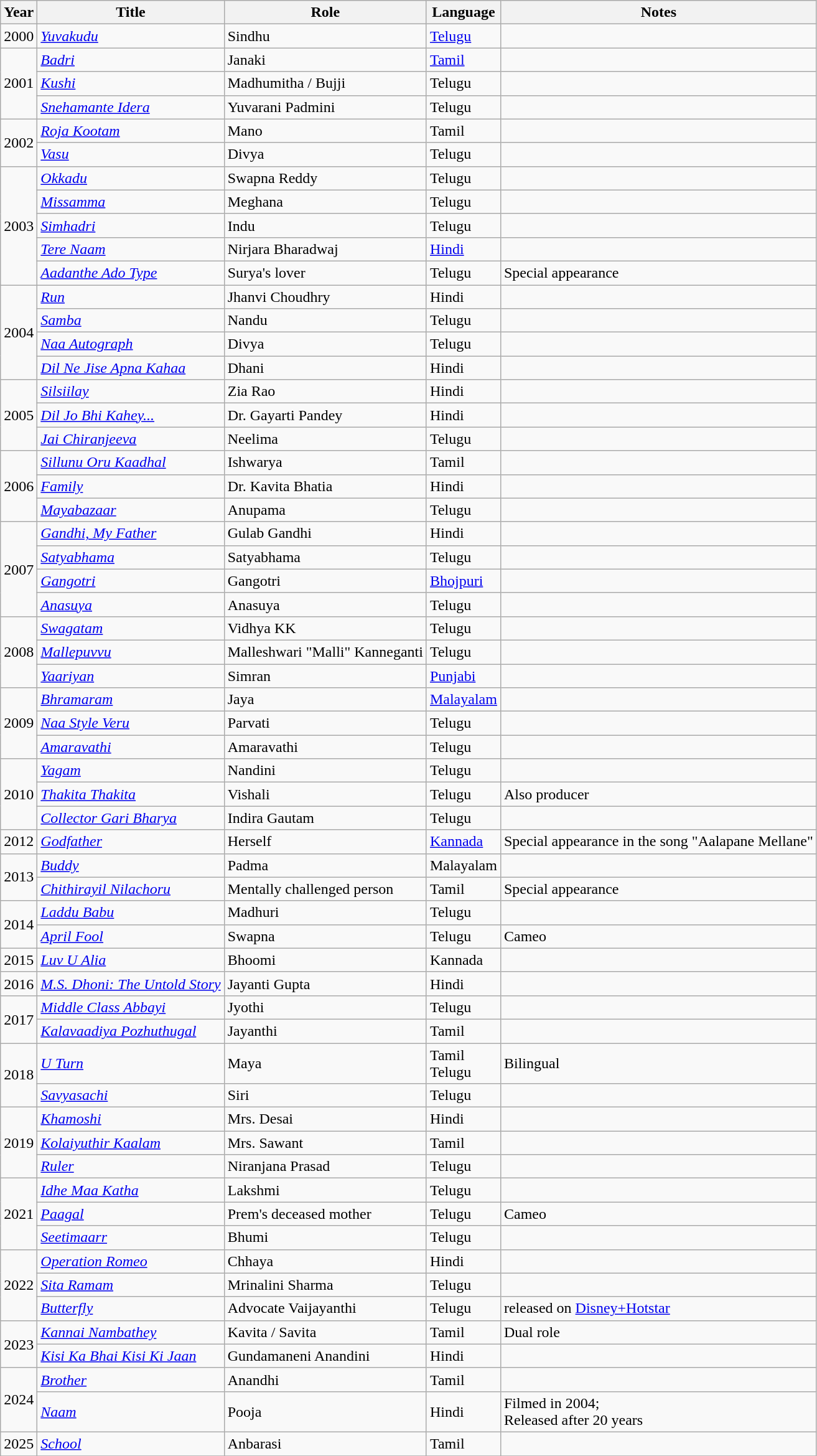<table class="wikitable sortable">
<tr>
<th scope="col">Year</th>
<th scope="col">Title</th>
<th scope="col">Role</th>
<th scope="col">Language</th>
<th class="unsortable" scope="col">Notes</th>
</tr>
<tr>
<td>2000</td>
<td><em><a href='#'>Yuvakudu</a></em></td>
<td>Sindhu</td>
<td><a href='#'>Telugu</a></td>
<td></td>
</tr>
<tr>
<td rowspan="3">2001</td>
<td><em><a href='#'>Badri</a></em></td>
<td>Janaki</td>
<td><a href='#'>Tamil</a></td>
<td></td>
</tr>
<tr>
<td><em><a href='#'>Kushi</a></em></td>
<td>Madhumitha / Bujji</td>
<td>Telugu</td>
<td></td>
</tr>
<tr>
<td><em><a href='#'>Snehamante Idera</a></em></td>
<td>Yuvarani Padmini</td>
<td>Telugu</td>
<td></td>
</tr>
<tr>
<td rowspan="2">2002</td>
<td><em><a href='#'>Roja Kootam</a></em></td>
<td>Mano</td>
<td>Tamil</td>
<td></td>
</tr>
<tr>
<td><em><a href='#'>Vasu</a></em></td>
<td>Divya</td>
<td>Telugu</td>
<td></td>
</tr>
<tr>
<td rowspan="5">2003</td>
<td><em><a href='#'>Okkadu</a></em></td>
<td>Swapna Reddy</td>
<td>Telugu</td>
<td></td>
</tr>
<tr>
<td><em><a href='#'>Missamma</a></em></td>
<td>Meghana</td>
<td>Telugu</td>
<td></td>
</tr>
<tr>
<td><em><a href='#'>Simhadri</a></em></td>
<td>Indu</td>
<td>Telugu</td>
<td></td>
</tr>
<tr>
<td><em><a href='#'>Tere Naam</a></em></td>
<td>Nirjara Bharadwaj</td>
<td><a href='#'>Hindi</a></td>
<td></td>
</tr>
<tr>
<td><em><a href='#'>Aadanthe Ado Type</a></em></td>
<td>Surya's lover</td>
<td>Telugu</td>
<td>Special appearance</td>
</tr>
<tr>
<td rowspan="4">2004</td>
<td><em><a href='#'>Run</a></em></td>
<td>Jhanvi Choudhry</td>
<td>Hindi</td>
<td></td>
</tr>
<tr>
<td><em><a href='#'>Samba</a></em></td>
<td>Nandu</td>
<td>Telugu</td>
<td></td>
</tr>
<tr>
<td><em><a href='#'>Naa Autograph</a></em></td>
<td>Divya</td>
<td>Telugu</td>
<td></td>
</tr>
<tr>
<td><em><a href='#'>Dil Ne Jise Apna Kahaa</a></em></td>
<td>Dhani</td>
<td>Hindi</td>
<td></td>
</tr>
<tr>
<td rowspan="3">2005</td>
<td><em><a href='#'>Silsiilay</a></em></td>
<td>Zia Rao</td>
<td>Hindi</td>
<td></td>
</tr>
<tr>
<td><em><a href='#'>Dil Jo Bhi Kahey...</a></em></td>
<td>Dr. Gayarti Pandey</td>
<td>Hindi</td>
<td></td>
</tr>
<tr>
<td><em><a href='#'>Jai Chiranjeeva</a></em></td>
<td>Neelima</td>
<td>Telugu</td>
<td></td>
</tr>
<tr>
<td rowspan="3">2006</td>
<td><em><a href='#'>Sillunu Oru Kaadhal</a></em></td>
<td>Ishwarya</td>
<td>Tamil</td>
<td></td>
</tr>
<tr>
<td><em><a href='#'>Family</a></em></td>
<td>Dr. Kavita Bhatia</td>
<td>Hindi</td>
<td></td>
</tr>
<tr>
<td><em><a href='#'>Mayabazaar</a></em></td>
<td>Anupama</td>
<td>Telugu</td>
<td></td>
</tr>
<tr>
<td rowspan="4">2007</td>
<td><em><a href='#'>Gandhi, My Father</a></em></td>
<td>Gulab Gandhi</td>
<td>Hindi</td>
<td></td>
</tr>
<tr>
<td><em><a href='#'>Satyabhama</a></em></td>
<td>Satyabhama</td>
<td>Telugu</td>
<td></td>
</tr>
<tr>
<td><em><a href='#'>Gangotri</a></em></td>
<td>Gangotri</td>
<td><a href='#'>Bhojpuri</a></td>
<td></td>
</tr>
<tr>
<td><em><a href='#'>Anasuya</a></em></td>
<td>Anasuya</td>
<td>Telugu</td>
<td></td>
</tr>
<tr>
<td rowspan="3">2008</td>
<td><em><a href='#'>Swagatam</a></em></td>
<td>Vidhya KK</td>
<td>Telugu</td>
<td></td>
</tr>
<tr>
<td><em><a href='#'>Mallepuvvu</a></em></td>
<td>Malleshwari "Malli" Kanneganti</td>
<td>Telugu</td>
<td></td>
</tr>
<tr>
<td><em><a href='#'>Yaariyan</a></em></td>
<td>Simran</td>
<td><a href='#'>Punjabi</a></td>
<td></td>
</tr>
<tr>
<td rowspan="3">2009</td>
<td><em><a href='#'>Bhramaram</a></em></td>
<td>Jaya</td>
<td><a href='#'>Malayalam</a></td>
<td></td>
</tr>
<tr>
<td><em><a href='#'>Naa Style Veru</a></em></td>
<td>Parvati</td>
<td>Telugu</td>
<td></td>
</tr>
<tr>
<td><em><a href='#'>Amaravathi</a></em></td>
<td>Amaravathi</td>
<td>Telugu</td>
<td></td>
</tr>
<tr>
<td rowspan="3">2010</td>
<td><em><a href='#'>Yagam</a></em></td>
<td>Nandini</td>
<td>Telugu</td>
<td></td>
</tr>
<tr>
<td><em><a href='#'>Thakita Thakita</a></em></td>
<td>Vishali</td>
<td>Telugu</td>
<td>Also producer</td>
</tr>
<tr>
<td><em><a href='#'>Collector Gari Bharya</a></em></td>
<td>Indira Gautam</td>
<td>Telugu</td>
<td></td>
</tr>
<tr>
<td>2012</td>
<td><em><a href='#'>Godfather</a></em></td>
<td>Herself</td>
<td><a href='#'>Kannada</a></td>
<td>Special appearance in the song "Aalapane Mellane"</td>
</tr>
<tr>
<td rowspan="2">2013</td>
<td><em><a href='#'>Buddy</a></em></td>
<td>Padma</td>
<td>Malayalam</td>
<td></td>
</tr>
<tr>
<td><em><a href='#'>Chithirayil Nilachoru</a></em></td>
<td>Mentally challenged person</td>
<td>Tamil</td>
<td>Special appearance</td>
</tr>
<tr>
<td rowspan="2">2014</td>
<td><em><a href='#'>Laddu Babu</a></em></td>
<td>Madhuri</td>
<td>Telugu</td>
<td></td>
</tr>
<tr>
<td><em><a href='#'>April Fool</a></em></td>
<td>Swapna</td>
<td>Telugu</td>
<td>Cameo</td>
</tr>
<tr>
<td>2015</td>
<td><em><a href='#'>Luv U Alia</a></em></td>
<td>Bhoomi</td>
<td>Kannada</td>
<td></td>
</tr>
<tr>
<td>2016</td>
<td><em><a href='#'>M.S. Dhoni: The Untold Story</a></em></td>
<td>Jayanti Gupta</td>
<td>Hindi</td>
<td></td>
</tr>
<tr>
<td rowspan="2">2017</td>
<td><em><a href='#'>Middle Class Abbayi</a></em></td>
<td>Jyothi</td>
<td>Telugu</td>
<td></td>
</tr>
<tr>
<td><em><a href='#'>Kalavaadiya Pozhuthugal</a></em></td>
<td>Jayanthi</td>
<td>Tamil</td>
<td></td>
</tr>
<tr>
<td rowspan="2">2018</td>
<td><em><a href='#'>U Turn</a></em></td>
<td>Maya</td>
<td>Tamil<br>Telugu</td>
<td>Bilingual</td>
</tr>
<tr>
<td><em><a href='#'>Savyasachi</a></em></td>
<td>Siri</td>
<td>Telugu</td>
<td></td>
</tr>
<tr>
<td rowspan="3">2019</td>
<td><em><a href='#'>Khamoshi</a></em></td>
<td>Mrs. Desai</td>
<td>Hindi</td>
<td></td>
</tr>
<tr>
<td><em><a href='#'>Kolaiyuthir Kaalam</a></em></td>
<td>Mrs. Sawant</td>
<td>Tamil</td>
<td></td>
</tr>
<tr>
<td><em><a href='#'>Ruler</a></em></td>
<td>Niranjana Prasad</td>
<td>Telugu</td>
<td></td>
</tr>
<tr>
<td rowspan="3">2021</td>
<td><em><a href='#'>Idhe Maa Katha</a></em></td>
<td>Lakshmi</td>
<td>Telugu</td>
<td></td>
</tr>
<tr>
<td><em><a href='#'>Paagal</a></em></td>
<td>Prem's deceased mother</td>
<td>Telugu</td>
<td>Cameo</td>
</tr>
<tr>
<td><em><a href='#'>Seetimaarr</a></em></td>
<td>Bhumi</td>
<td>Telugu</td>
<td></td>
</tr>
<tr>
<td rowspan="3">2022</td>
<td Operation Romeo (film)><em><a href='#'>Operation Romeo</a></em></td>
<td>Chhaya</td>
<td>Hindi</td>
<td></td>
</tr>
<tr>
<td><em><a href='#'>Sita Ramam</a></em></td>
<td>Mrinalini Sharma</td>
<td>Telugu</td>
<td></td>
</tr>
<tr>
<td><em><a href='#'>Butterfly</a></em></td>
<td>Advocate Vaijayanthi</td>
<td>Telugu</td>
<td>released on <a href='#'>Disney+Hotstar</a></td>
</tr>
<tr>
<td rowspan="2">2023</td>
<td><em><a href='#'>Kannai Nambathey</a></em></td>
<td>Kavita / Savita</td>
<td>Tamil</td>
<td>Dual role</td>
</tr>
<tr>
<td><em><a href='#'>Kisi Ka Bhai Kisi Ki Jaan</a></em></td>
<td>Gundamaneni Anandini</td>
<td>Hindi</td>
<td></td>
</tr>
<tr>
<td rowspan="2">2024</td>
<td><em><a href='#'>Brother</a></em></td>
<td>Anandhi</td>
<td>Tamil</td>
<td></td>
</tr>
<tr>
<td><em><a href='#'>Naam</a></em></td>
<td>Pooja</td>
<td>Hindi</td>
<td>Filmed in 2004;<br>Released after 20 years</td>
</tr>
<tr>
<td>2025</td>
<td><em><a href='#'>School</a></em></td>
<td>Anbarasi</td>
<td>Tamil</td>
<td></td>
</tr>
<tr>
</tr>
</table>
